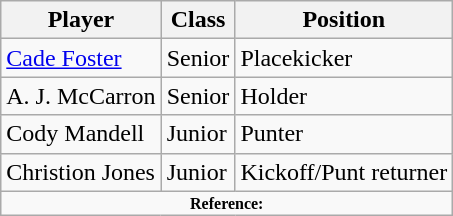<table class="wikitable" border="1">
<tr>
<th>Player</th>
<th>Class</th>
<th>Position</th>
</tr>
<tr>
<td><a href='#'>Cade Foster</a></td>
<td>Senior</td>
<td>Placekicker</td>
</tr>
<tr>
<td>A. J. McCarron</td>
<td>Senior</td>
<td>Holder</td>
</tr>
<tr>
<td>Cody Mandell</td>
<td>Junior</td>
<td>Punter</td>
</tr>
<tr>
<td>Christion Jones</td>
<td>Junior</td>
<td>Kickoff/Punt returner</td>
</tr>
<tr>
<td colspan="3" style="font-size: 8pt" align="center"><strong>Reference:</strong></td>
</tr>
</table>
